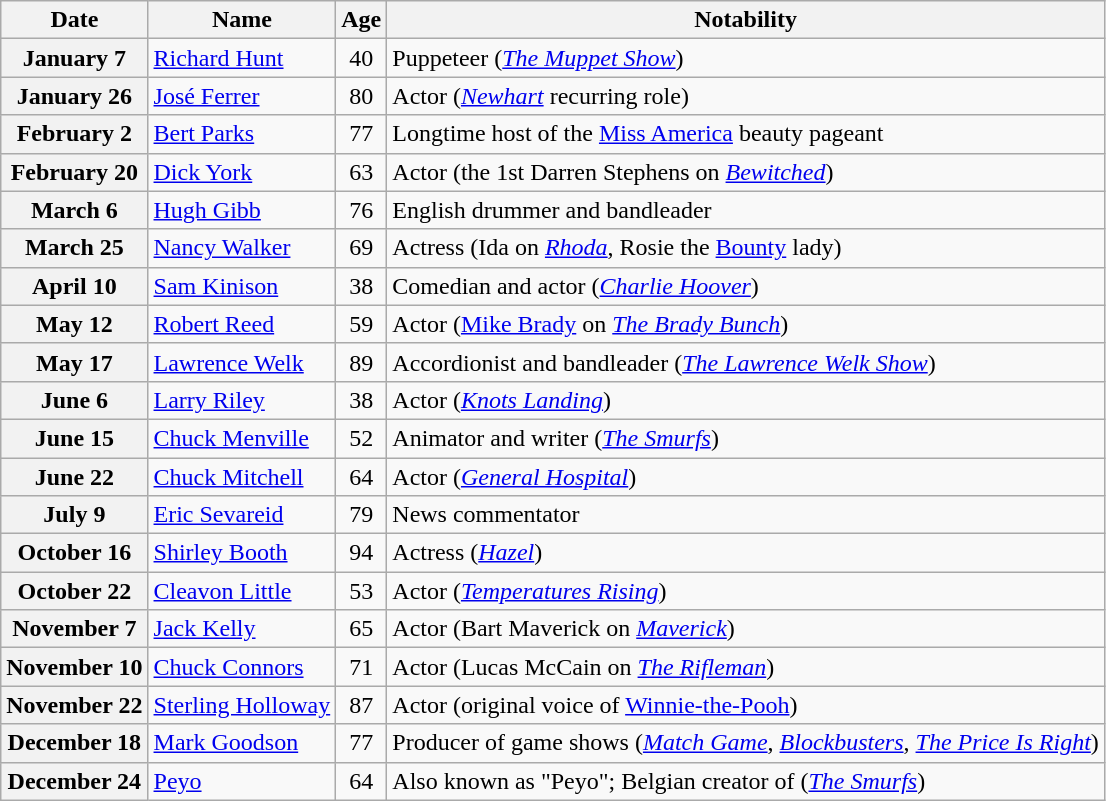<table class="wikitable">
<tr>
<th>Date</th>
<th>Name</th>
<th>Age</th>
<th>Notability</th>
</tr>
<tr>
<th>January 7</th>
<td><a href='#'>Richard Hunt</a></td>
<td align="center">40</td>
<td>Puppeteer (<em><a href='#'>The Muppet Show</a></em>)</td>
</tr>
<tr>
<th>January 26</th>
<td><a href='#'>José Ferrer</a></td>
<td align="center">80</td>
<td>Actor (<em><a href='#'>Newhart</a></em> recurring role)</td>
</tr>
<tr>
<th>February 2</th>
<td><a href='#'>Bert Parks</a></td>
<td align="center">77</td>
<td>Longtime host of the <a href='#'>Miss America</a> beauty pageant</td>
</tr>
<tr>
<th>February 20</th>
<td><a href='#'>Dick York</a></td>
<td align="center">63</td>
<td>Actor (the 1st Darren Stephens on <em><a href='#'>Bewitched</a></em>)</td>
</tr>
<tr>
<th>March 6</th>
<td><a href='#'>Hugh Gibb</a></td>
<td align="center">76</td>
<td>English drummer and bandleader</td>
</tr>
<tr>
<th>March 25</th>
<td><a href='#'>Nancy Walker</a></td>
<td align="center">69</td>
<td>Actress (Ida on <em><a href='#'>Rhoda</a></em>, Rosie the <a href='#'>Bounty</a> lady)</td>
</tr>
<tr>
<th>April 10</th>
<td><a href='#'>Sam Kinison</a></td>
<td align="center">38</td>
<td>Comedian and actor (<em><a href='#'>Charlie Hoover</a></em>)</td>
</tr>
<tr>
<th>May 12</th>
<td><a href='#'>Robert Reed</a></td>
<td align="center">59</td>
<td>Actor (<a href='#'>Mike Brady</a> on <em><a href='#'>The Brady Bunch</a></em>)</td>
</tr>
<tr>
<th>May 17</th>
<td><a href='#'>Lawrence Welk</a></td>
<td align="center">89</td>
<td>Accordionist and bandleader (<em><a href='#'>The Lawrence Welk Show</a></em>)</td>
</tr>
<tr>
<th>June 6</th>
<td><a href='#'>Larry Riley</a></td>
<td align="center">38</td>
<td>Actor (<em><a href='#'>Knots Landing</a></em>)</td>
</tr>
<tr>
<th>June 15</th>
<td><a href='#'>Chuck Menville</a></td>
<td align="center">52</td>
<td>Animator and writer (<em><a href='#'>The Smurfs</a></em>)</td>
</tr>
<tr>
<th>June 22</th>
<td><a href='#'>Chuck Mitchell</a></td>
<td align="center">64</td>
<td>Actor (<em><a href='#'>General Hospital</a></em>)</td>
</tr>
<tr>
<th>July 9</th>
<td><a href='#'>Eric Sevareid</a></td>
<td align="center">79</td>
<td>News commentator</td>
</tr>
<tr>
<th>October 16</th>
<td><a href='#'>Shirley Booth</a></td>
<td align="center">94</td>
<td>Actress (<em><a href='#'>Hazel</a></em>)</td>
</tr>
<tr>
<th>October 22</th>
<td><a href='#'>Cleavon Little</a></td>
<td align="center">53</td>
<td>Actor (<em><a href='#'>Temperatures Rising</a></em>)</td>
</tr>
<tr>
<th>November 7</th>
<td><a href='#'>Jack Kelly</a></td>
<td align="center">65</td>
<td>Actor (Bart Maverick on <em><a href='#'>Maverick</a></em>)</td>
</tr>
<tr>
<th>November 10</th>
<td><a href='#'>Chuck Connors</a></td>
<td align="center">71</td>
<td>Actor (Lucas McCain on <em><a href='#'>The Rifleman</a></em>)</td>
</tr>
<tr>
<th>November 22</th>
<td><a href='#'>Sterling Holloway</a></td>
<td align="center">87</td>
<td>Actor (original voice of <a href='#'>Winnie-the-Pooh</a>)</td>
</tr>
<tr>
<th>December 18</th>
<td><a href='#'>Mark Goodson</a></td>
<td align="center">77</td>
<td>Producer of game shows (<em><a href='#'>Match Game</a></em>, <em><a href='#'>Blockbusters</a></em>, <em><a href='#'>The Price Is Right</a></em>)</td>
</tr>
<tr>
<th>December 24</th>
<td><a href='#'>Peyo</a></td>
<td align="center">64</td>
<td>Also known as "Peyo"; Belgian creator of (<em><a href='#'>The Smurfs</a></em>)</td>
</tr>
</table>
